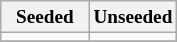<table class="wikitable" style="font-size:80%">
<tr>
<th width=50%>Seeded</th>
<th width=50%>Unseeded</th>
</tr>
<tr>
<td valign=top></td>
<td valign=top></td>
</tr>
<tr>
</tr>
</table>
